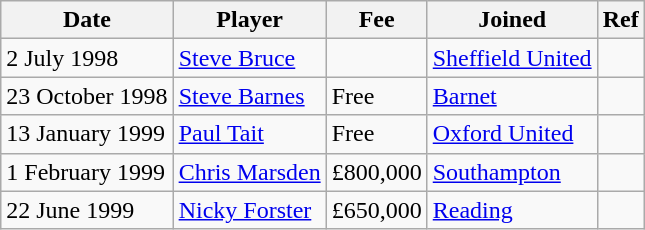<table class="wikitable" style="text-align: left">
<tr>
<th>Date</th>
<th>Player</th>
<th>Fee</th>
<th>Joined</th>
<th>Ref</th>
</tr>
<tr>
<td>2 July 1998</td>
<td><a href='#'>Steve Bruce</a></td>
<td></td>
<td><a href='#'>Sheffield United</a></td>
<td style="text-align: center"></td>
</tr>
<tr>
<td>23 October 1998</td>
<td><a href='#'>Steve Barnes</a></td>
<td>Free</td>
<td><a href='#'>Barnet</a></td>
<td></td>
</tr>
<tr>
<td>13 January 1999</td>
<td><a href='#'>Paul Tait</a></td>
<td>Free</td>
<td><a href='#'>Oxford United</a></td>
<td style="text-align: center"></td>
</tr>
<tr>
<td>1 February 1999</td>
<td><a href='#'>Chris Marsden</a></td>
<td>£800,000</td>
<td><a href='#'>Southampton</a></td>
<td></td>
</tr>
<tr>
<td>22 June 1999</td>
<td><a href='#'>Nicky Forster</a></td>
<td>£650,000</td>
<td><a href='#'>Reading</a></td>
<td style="text-align: center"></td>
</tr>
</table>
